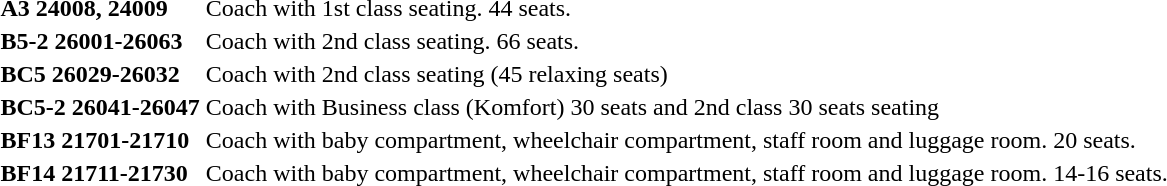<table>
<tr>
<td><strong>A3 24008, 24009</strong></td>
<td>Coach with 1st class seating. 44 seats.</td>
</tr>
<tr ---->
<td><strong>B5-2 26001-26063</strong></td>
<td>Coach with 2nd class seating. 66 seats.</td>
</tr>
<tr ---->
<td><strong>BC5 26029-26032</strong></td>
<td>Coach with 2nd class seating (45 relaxing seats)</td>
</tr>
<tr ---->
<td><strong>BC5-2 26041-26047</strong></td>
<td>Coach with Business class (Komfort) 30 seats and 2nd class 30 seats seating</td>
</tr>
<tr ---->
<td><strong>BF13 21701-21710</strong></td>
<td>Coach with baby compartment, wheelchair compartment, staff room and luggage room. 20 seats.</td>
</tr>
<tr ---->
<td><strong>BF14 21711-21730</strong></td>
<td>Coach with baby compartment, wheelchair compartment, staff room and luggage room. 14-16 seats.</td>
</tr>
</table>
